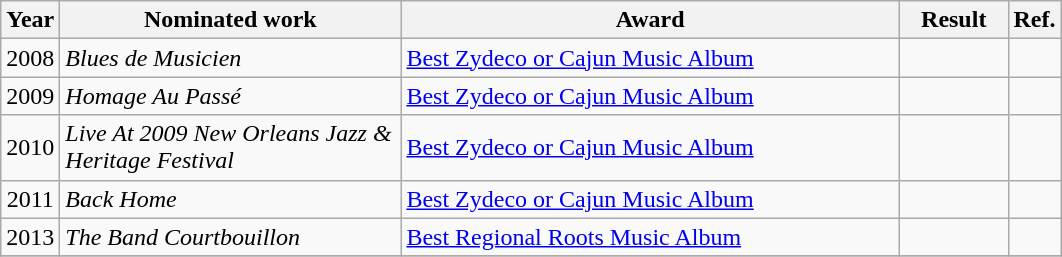<table class="wikitable sortable">
<tr>
<th>Year</th>
<th width="220">Nominated work</th>
<th width="325">Award</th>
<th width="65">Result</th>
<th>Ref.</th>
</tr>
<tr>
<td align="center">2008</td>
<td><em>Blues de Musicien</em></td>
<td><a href='#'>Best Zydeco or Cajun Music Album</a></td>
<td></td>
<td align="center"></td>
</tr>
<tr>
<td align="center">2009</td>
<td><em>Homage Au Passé</em></td>
<td><a href='#'>Best Zydeco or Cajun Music Album</a></td>
<td></td>
<td align="center"></td>
</tr>
<tr>
<td align="center">2010</td>
<td><em>Live At 2009 New Orleans Jazz & Heritage Festival</em></td>
<td><a href='#'>Best Zydeco or Cajun Music Album</a></td>
<td></td>
<td align="center"></td>
</tr>
<tr>
<td align="center">2011</td>
<td><em>Back Home</em></td>
<td><a href='#'>Best Zydeco or Cajun Music Album</a></td>
<td></td>
<td align="center"></td>
</tr>
<tr>
<td align="center">2013</td>
<td><em>The Band Courtbouillon</em></td>
<td><a href='#'>Best Regional Roots Music Album</a></td>
<td></td>
<td align="center"></td>
</tr>
<tr>
</tr>
</table>
